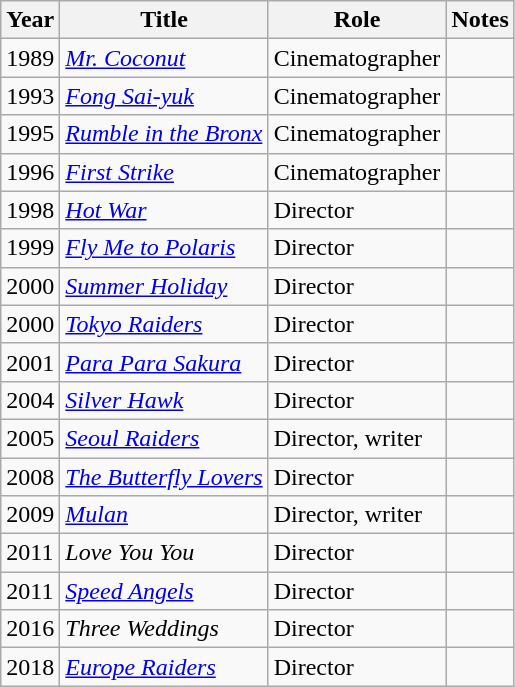<table class="wikitable">
<tr>
<th>Year</th>
<th>Title</th>
<th>Role</th>
<th>Notes</th>
</tr>
<tr>
<td>1989</td>
<td><em><a href='#'>Mr. Coconut</a></em></td>
<td>Cinematographer</td>
<td></td>
</tr>
<tr>
<td>1993</td>
<td><em><a href='#'>Fong Sai-yuk</a></em></td>
<td>Cinematographer</td>
<td></td>
</tr>
<tr>
<td>1995</td>
<td><em><a href='#'>Rumble in the Bronx</a></em></td>
<td>Cinematographer</td>
<td></td>
</tr>
<tr>
<td>1996</td>
<td><em><a href='#'>First Strike</a></em></td>
<td>Cinematographer</td>
<td></td>
</tr>
<tr>
<td>1998</td>
<td><em><a href='#'>Hot War</a></em></td>
<td>Director</td>
<td></td>
</tr>
<tr>
<td>1999</td>
<td><em><a href='#'>Fly Me to Polaris</a></em></td>
<td>Director</td>
<td></td>
</tr>
<tr>
<td>2000</td>
<td><em><a href='#'>Summer Holiday</a></em></td>
<td>Director</td>
<td></td>
</tr>
<tr>
<td>2000</td>
<td><em><a href='#'>Tokyo Raiders</a></em></td>
<td>Director</td>
<td></td>
</tr>
<tr>
<td>2001</td>
<td><em><a href='#'>Para Para Sakura</a></em></td>
<td>Director</td>
<td></td>
</tr>
<tr>
<td>2004</td>
<td><em><a href='#'>Silver Hawk</a></em></td>
<td>Director</td>
<td></td>
</tr>
<tr>
<td>2005</td>
<td><em><a href='#'>Seoul Raiders</a></em></td>
<td>Director, writer</td>
<td></td>
</tr>
<tr>
<td>2008</td>
<td><em><a href='#'>The Butterfly Lovers</a></em></td>
<td>Director</td>
<td></td>
</tr>
<tr>
<td>2009</td>
<td><em><a href='#'>Mulan</a></em></td>
<td>Director, writer</td>
<td></td>
</tr>
<tr>
<td>2011</td>
<td><em>Love You You</em></td>
<td>Director</td>
<td></td>
</tr>
<tr>
<td>2011</td>
<td><em><a href='#'>Speed Angels</a></em></td>
<td>Director</td>
<td></td>
</tr>
<tr>
<td>2016</td>
<td><em>Three Weddings</em></td>
<td>Director</td>
<td></td>
</tr>
<tr>
<td>2018</td>
<td><em><a href='#'>Europe Raiders</a></em></td>
<td>Director</td>
<td></td>
</tr>
</table>
